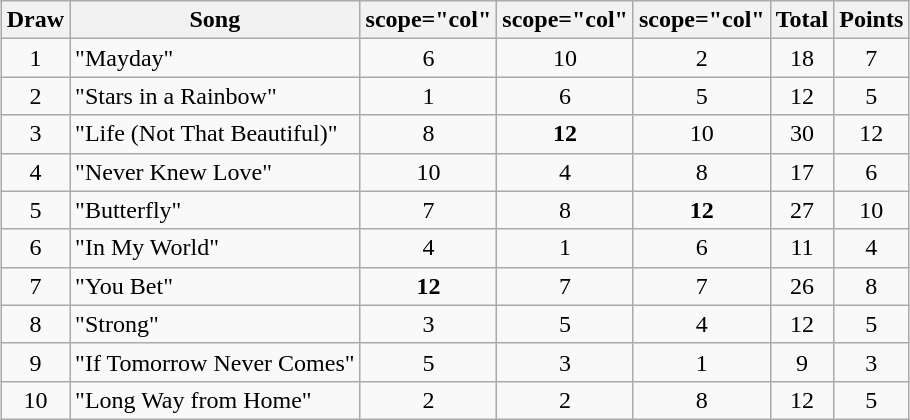<table class="wikitable collapsible" style="margin: 1em auto 1em auto; text-align:center;">
<tr>
<th>Draw</th>
<th>Song</th>
<th>scope="col" </th>
<th>scope="col" </th>
<th>scope="col" </th>
<th>Total</th>
<th>Points</th>
</tr>
<tr>
<td>1</td>
<td align="left">"Mayday"</td>
<td>6</td>
<td>10</td>
<td>2</td>
<td>18</td>
<td>7</td>
</tr>
<tr>
<td>2</td>
<td align="left">"Stars in a Rainbow"</td>
<td>1</td>
<td>6</td>
<td>5</td>
<td>12</td>
<td>5</td>
</tr>
<tr>
<td>3</td>
<td align="left">"Life (Not That Beautiful)"</td>
<td>8</td>
<td><strong>12</strong></td>
<td>10</td>
<td>30</td>
<td>12</td>
</tr>
<tr>
<td>4</td>
<td align="left">"Never Knew Love"</td>
<td>10</td>
<td>4</td>
<td>8</td>
<td>17</td>
<td>6</td>
</tr>
<tr>
<td>5</td>
<td align="left">"Butterfly"</td>
<td>7</td>
<td>8</td>
<td><strong>12</strong></td>
<td>27</td>
<td>10</td>
</tr>
<tr>
<td>6</td>
<td align="left">"In My World"</td>
<td>4</td>
<td>1</td>
<td>6</td>
<td>11</td>
<td>4</td>
</tr>
<tr>
<td>7</td>
<td align="left">"You Bet"</td>
<td><strong>12</strong></td>
<td>7</td>
<td>7</td>
<td>26</td>
<td>8</td>
</tr>
<tr>
<td>8</td>
<td align="left">"Strong"</td>
<td>3</td>
<td>5</td>
<td>4</td>
<td>12</td>
<td>5</td>
</tr>
<tr>
<td>9</td>
<td align="left">"If Tomorrow Never Comes"</td>
<td>5</td>
<td>3</td>
<td>1</td>
<td>9</td>
<td>3</td>
</tr>
<tr>
<td>10</td>
<td align="left">"Long Way from Home"</td>
<td>2</td>
<td>2</td>
<td>8</td>
<td>12</td>
<td>5</td>
</tr>
</table>
